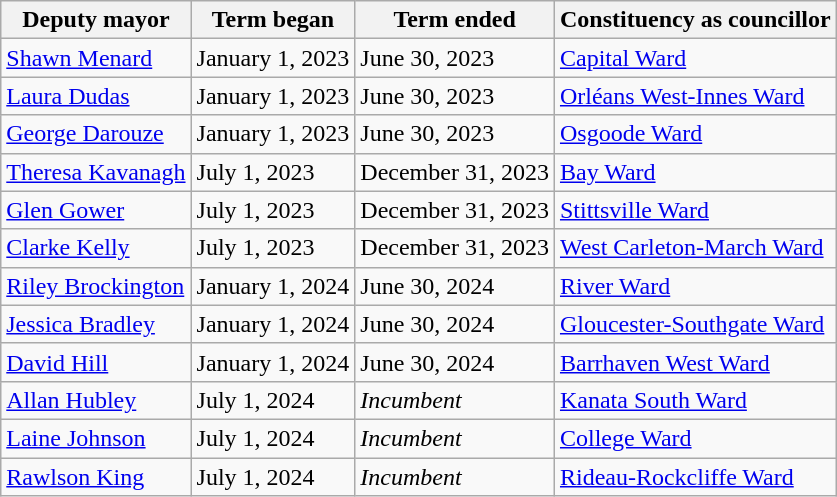<table class="wikitable">
<tr>
<th>Deputy mayor</th>
<th>Term began</th>
<th>Term ended</th>
<th>Constituency as councillor</th>
</tr>
<tr>
<td><a href='#'>Shawn Menard</a></td>
<td>January 1, 2023</td>
<td>June 30, 2023</td>
<td><a href='#'>Capital Ward</a></td>
</tr>
<tr>
<td><a href='#'>Laura Dudas</a></td>
<td>January 1, 2023</td>
<td>June 30, 2023</td>
<td><a href='#'>Orléans West-Innes Ward</a></td>
</tr>
<tr>
<td><a href='#'>George Darouze</a></td>
<td>January 1, 2023</td>
<td>June 30, 2023</td>
<td><a href='#'>Osgoode Ward</a></td>
</tr>
<tr>
<td><a href='#'>Theresa Kavanagh</a></td>
<td>July 1, 2023</td>
<td>December 31, 2023</td>
<td><a href='#'>Bay Ward</a></td>
</tr>
<tr>
<td><a href='#'>Glen Gower</a></td>
<td>July 1, 2023</td>
<td>December 31, 2023</td>
<td><a href='#'>Stittsville Ward</a></td>
</tr>
<tr>
<td><a href='#'>Clarke Kelly</a></td>
<td>July 1, 2023</td>
<td>December 31, 2023</td>
<td><a href='#'>West Carleton-March Ward</a></td>
</tr>
<tr>
<td><a href='#'>Riley Brockington</a></td>
<td>January 1, 2024</td>
<td>June 30, 2024</td>
<td><a href='#'>River Ward</a></td>
</tr>
<tr>
<td><a href='#'>Jessica Bradley</a></td>
<td>January 1, 2024</td>
<td>June 30, 2024</td>
<td><a href='#'>Gloucester-Southgate Ward</a></td>
</tr>
<tr>
<td><a href='#'>David Hill</a></td>
<td>January 1, 2024</td>
<td>June 30, 2024</td>
<td><a href='#'>Barrhaven West Ward</a></td>
</tr>
<tr>
<td><a href='#'>Allan Hubley</a></td>
<td>July 1, 2024</td>
<td><em>Incumbent</em></td>
<td><a href='#'>Kanata South Ward</a></td>
</tr>
<tr>
<td><a href='#'>Laine Johnson</a></td>
<td>July 1, 2024</td>
<td><em>Incumbent</em></td>
<td><a href='#'>College Ward</a></td>
</tr>
<tr>
<td><a href='#'>Rawlson King</a></td>
<td>July 1, 2024</td>
<td><em>Incumbent</em></td>
<td><a href='#'>Rideau-Rockcliffe Ward</a></td>
</tr>
</table>
